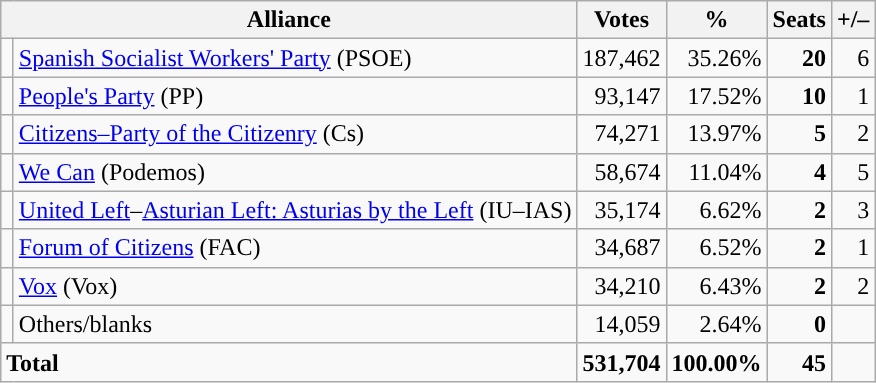<table class="wikitable" style="font-size:100%; text-align:right;">
<tr>
<th colspan="2">Alliance</th>
<th>Votes</th>
<th>%</th>
<th>Seats</th>
<th>+/–</th>
</tr>
<tr>
<td width="1"></td>
<td align="left"><a href='#'>Spanish Socialist Workers' Party</a> (PSOE)</td>
<td>187,462</td>
<td>35.26%</td>
<td><strong>20</strong></td>
<td>6</td>
</tr>
<tr>
<td></td>
<td align="left"><a href='#'>People's Party</a> (PP)</td>
<td>93,147</td>
<td>17.52%</td>
<td><strong>10</strong></td>
<td>1</td>
</tr>
<tr>
<td></td>
<td align="left"><a href='#'>Citizens–Party of the Citizenry</a> (Cs)</td>
<td>74,271</td>
<td>13.97%</td>
<td><strong>5</strong></td>
<td>2</td>
</tr>
<tr>
<td></td>
<td align="left"><a href='#'>We Can</a> (Podemos)</td>
<td>58,674</td>
<td>11.04%</td>
<td><strong>4</strong></td>
<td>5</td>
</tr>
<tr>
<td></td>
<td align="left"><a href='#'>United Left</a>–<a href='#'>Asturian Left: Asturias by the Left</a> (IU–IAS)</td>
<td>35,174</td>
<td>6.62%</td>
<td><strong>2</strong></td>
<td>3</td>
</tr>
<tr>
<td></td>
<td align="left"><a href='#'>Forum of Citizens</a> (FAC)</td>
<td>34,687</td>
<td>6.52%</td>
<td><strong>2</strong></td>
<td>1</td>
</tr>
<tr>
<td></td>
<td align="left"><a href='#'>Vox</a> (Vox)</td>
<td>34,210</td>
<td>6.43%</td>
<td><strong>2</strong></td>
<td>2</td>
</tr>
<tr>
<td></td>
<td align=left>Others/blanks</td>
<td>14,059</td>
<td>2.64%</td>
<td><strong>0</strong></td>
<td></td>
</tr>
<tr style="font-weight:bold">
<td colspan="2" align=left>Total</td>
<td>531,704</td>
<td>100.00%</td>
<td>45</td>
<td></td>
</tr>
</table>
